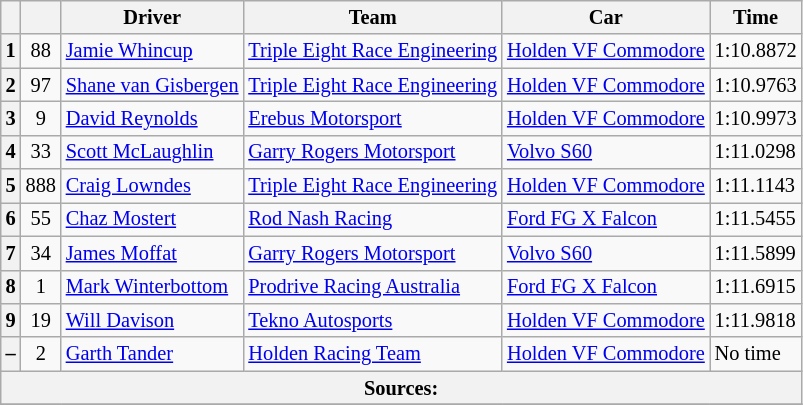<table class="wikitable" style="font-size: 85%">
<tr>
<th></th>
<th></th>
<th>Driver</th>
<th>Team</th>
<th>Car</th>
<th>Time</th>
</tr>
<tr>
<th>1</th>
<td align="center">88</td>
<td> <a href='#'>Jamie Whincup</a></td>
<td><a href='#'>Triple Eight Race Engineering</a></td>
<td><a href='#'>Holden VF Commodore</a></td>
<td>1:10.8872</td>
</tr>
<tr>
<th>2</th>
<td align="center">97</td>
<td> <a href='#'>Shane van Gisbergen</a></td>
<td><a href='#'>Triple Eight Race Engineering</a></td>
<td><a href='#'>Holden VF Commodore</a></td>
<td>1:10.9763</td>
</tr>
<tr>
<th>3</th>
<td align="center">9</td>
<td> <a href='#'>David Reynolds</a></td>
<td><a href='#'>Erebus Motorsport</a></td>
<td><a href='#'>Holden VF Commodore</a></td>
<td>1:10.9973</td>
</tr>
<tr>
<th>4</th>
<td align="center">33</td>
<td> <a href='#'>Scott McLaughlin</a></td>
<td><a href='#'>Garry Rogers Motorsport</a></td>
<td><a href='#'>Volvo S60</a></td>
<td>1:11.0298</td>
</tr>
<tr>
<th>5</th>
<td align="center">888</td>
<td> <a href='#'>Craig Lowndes</a></td>
<td><a href='#'>Triple Eight Race Engineering</a></td>
<td><a href='#'>Holden VF Commodore</a></td>
<td>1:11.1143</td>
</tr>
<tr>
<th>6</th>
<td align="center">55</td>
<td> <a href='#'>Chaz Mostert</a></td>
<td><a href='#'>Rod Nash Racing</a></td>
<td><a href='#'>Ford FG X Falcon</a></td>
<td>1:11.5455</td>
</tr>
<tr>
<th>7</th>
<td align="center">34</td>
<td> <a href='#'>James Moffat</a></td>
<td><a href='#'>Garry Rogers Motorsport</a></td>
<td><a href='#'>Volvo S60</a></td>
<td>1:11.5899</td>
</tr>
<tr>
<th>8</th>
<td align="center">1</td>
<td> <a href='#'>Mark Winterbottom</a></td>
<td><a href='#'>Prodrive Racing Australia</a></td>
<td><a href='#'>Ford FG X Falcon</a></td>
<td>1:11.6915</td>
</tr>
<tr>
<th>9</th>
<td align="center">19</td>
<td> <a href='#'>Will Davison</a></td>
<td><a href='#'>Tekno Autosports</a></td>
<td><a href='#'>Holden VF Commodore</a></td>
<td>1:11.9818</td>
</tr>
<tr>
<th>–</th>
<td align="center">2</td>
<td> <a href='#'>Garth Tander</a></td>
<td><a href='#'>Holden Racing Team</a></td>
<td><a href='#'>Holden VF Commodore</a></td>
<td>No time</td>
</tr>
<tr>
<th colspan="6">Sources:</th>
</tr>
<tr>
</tr>
</table>
